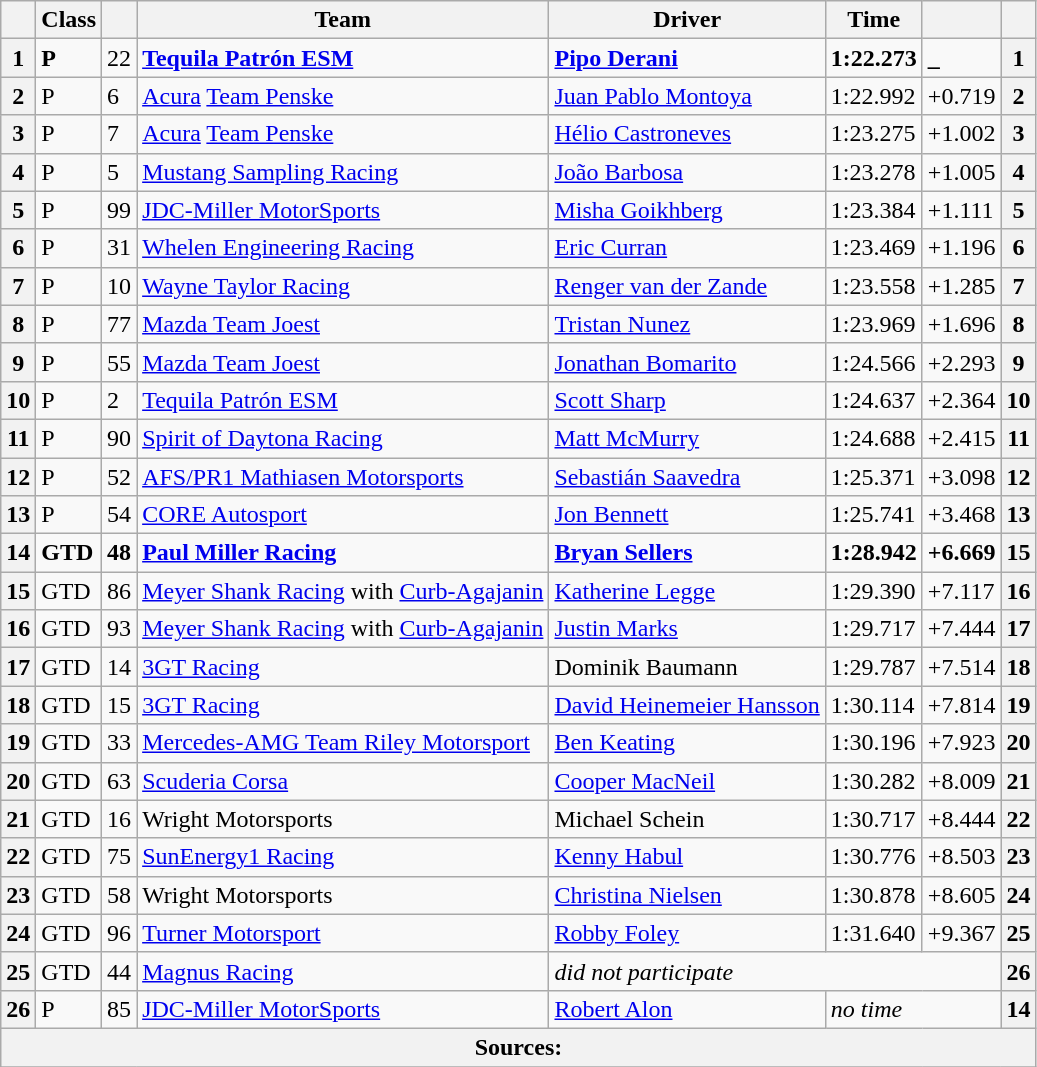<table class="wikitable">
<tr>
<th scope="col"></th>
<th scope="col">Class</th>
<th scope="col"></th>
<th scope="col">Team</th>
<th scope="col">Driver</th>
<th scope="col">Time</th>
<th scope="col"></th>
<th scope="col"></th>
</tr>
<tr>
<th scope="row">1</th>
<td><strong>P</strong></td>
<td>22</td>
<td><strong> <a href='#'>Tequila Patrón ESM</a></strong></td>
<td><strong> <a href='#'>Pipo Derani</a></strong></td>
<td><strong>1:22.273</strong></td>
<td><strong>_</strong></td>
<th><strong>1</strong></th>
</tr>
<tr>
<th scope="row">2</th>
<td>P</td>
<td>6</td>
<td> <a href='#'>Acura</a> <a href='#'>Team Penske</a></td>
<td> <a href='#'>Juan Pablo Montoya</a></td>
<td>1:22.992</td>
<td>+0.719</td>
<th>2</th>
</tr>
<tr>
<th scope="row">3</th>
<td>P</td>
<td>7</td>
<td> <a href='#'>Acura</a> <a href='#'>Team Penske</a></td>
<td> <a href='#'>Hélio Castroneves</a></td>
<td>1:23.275</td>
<td>+1.002</td>
<th>3</th>
</tr>
<tr>
<th scope="row">4</th>
<td>P</td>
<td>5</td>
<td> <a href='#'>Mustang Sampling Racing</a></td>
<td> <a href='#'>João Barbosa</a></td>
<td>1:23.278</td>
<td>+1.005</td>
<th>4</th>
</tr>
<tr>
<th scope="row">5</th>
<td>P</td>
<td>99</td>
<td> <a href='#'>JDC-Miller MotorSports</a></td>
<td> <a href='#'>Misha Goikhberg</a></td>
<td>1:23.384</td>
<td>+1.111</td>
<th>5</th>
</tr>
<tr>
<th scope="row">6</th>
<td>P</td>
<td>31</td>
<td> <a href='#'>Whelen Engineering Racing</a></td>
<td> <a href='#'>Eric Curran</a></td>
<td>1:23.469</td>
<td>+1.196</td>
<th>6</th>
</tr>
<tr>
<th scope="row">7</th>
<td>P</td>
<td>10</td>
<td> <a href='#'>Wayne Taylor Racing</a></td>
<td> <a href='#'>Renger van der Zande</a></td>
<td>1:23.558</td>
<td>+1.285</td>
<th>7</th>
</tr>
<tr>
<th scope="row">8</th>
<td>P</td>
<td>77</td>
<td> <a href='#'>Mazda Team Joest</a></td>
<td> <a href='#'>Tristan Nunez</a></td>
<td>1:23.969</td>
<td>+1.696</td>
<th>8</th>
</tr>
<tr>
<th scope="row">9</th>
<td>P</td>
<td>55</td>
<td> <a href='#'>Mazda Team Joest</a></td>
<td> <a href='#'>Jonathan Bomarito</a></td>
<td>1:24.566</td>
<td>+2.293</td>
<th>9</th>
</tr>
<tr>
<th scope="row">10</th>
<td>P</td>
<td>2</td>
<td> <a href='#'>Tequila Patrón ESM</a></td>
<td> <a href='#'>Scott Sharp</a></td>
<td>1:24.637</td>
<td>+2.364</td>
<th>10</th>
</tr>
<tr>
<th scope="row">11</th>
<td>P</td>
<td>90</td>
<td> <a href='#'>Spirit of Daytona Racing</a></td>
<td> <a href='#'>Matt McMurry</a></td>
<td>1:24.688</td>
<td>+2.415</td>
<th>11</th>
</tr>
<tr>
<th scope="row">12</th>
<td>P</td>
<td>52</td>
<td> <a href='#'>AFS/PR1 Mathiasen Motorsports</a></td>
<td> <a href='#'>Sebastián Saavedra</a></td>
<td>1:25.371</td>
<td>+3.098</td>
<th>12</th>
</tr>
<tr>
<th scope="row">13</th>
<td>P</td>
<td>54</td>
<td><strong></strong> <a href='#'>CORE Autosport</a></td>
<td> <a href='#'>Jon Bennett</a></td>
<td>1:25.741</td>
<td>+3.468</td>
<th>13</th>
</tr>
<tr>
<th scope="row">14</th>
<td><strong>GTD</strong></td>
<td><strong>48</strong></td>
<td><strong> <a href='#'>Paul Miller Racing</a></strong></td>
<td><strong> <a href='#'>Bryan Sellers</a></strong></td>
<td><strong>1:28.942</strong></td>
<td><strong>+6.669</strong></td>
<th>15</th>
</tr>
<tr>
<th scope="row">15</th>
<td>GTD</td>
<td>86</td>
<td> <a href='#'>Meyer Shank Racing</a> with <a href='#'>Curb-Agajanin</a></td>
<td> <a href='#'>Katherine Legge</a></td>
<td>1:29.390</td>
<td>+7.117</td>
<th>16</th>
</tr>
<tr>
<th scope="row">16</th>
<td>GTD</td>
<td>93</td>
<td> <a href='#'>Meyer Shank Racing</a> with <a href='#'>Curb-Agajanin</a></td>
<td> <a href='#'>Justin Marks</a></td>
<td>1:29.717</td>
<td>+7.444</td>
<th>17</th>
</tr>
<tr>
<th scope="row">17</th>
<td>GTD</td>
<td>14</td>
<td> <a href='#'>3GT Racing</a></td>
<td> Dominik Baumann</td>
<td>1:29.787</td>
<td>+7.514</td>
<th>18</th>
</tr>
<tr>
<th scope="row">18</th>
<td>GTD</td>
<td>15</td>
<td> <a href='#'>3GT Racing</a></td>
<td> <a href='#'>David Heinemeier Hansson</a></td>
<td>1:30.114</td>
<td>+7.814</td>
<th>19</th>
</tr>
<tr>
<th scope="row">19</th>
<td>GTD</td>
<td>33</td>
<td> <a href='#'>Mercedes-AMG Team Riley Motorsport</a></td>
<td> <a href='#'>Ben Keating</a></td>
<td>1:30.196</td>
<td>+7.923</td>
<th>20</th>
</tr>
<tr>
<th scope="row">20</th>
<td>GTD</td>
<td>63</td>
<td> <a href='#'>Scuderia Corsa</a></td>
<td> <a href='#'>Cooper MacNeil</a></td>
<td>1:30.282</td>
<td>+8.009</td>
<th>21</th>
</tr>
<tr>
<th scope="row">21</th>
<td>GTD</td>
<td>16</td>
<td> Wright Motorsports</td>
<td> Michael Schein</td>
<td>1:30.717</td>
<td>+8.444</td>
<th>22</th>
</tr>
<tr>
<th scope="row">22</th>
<td>GTD</td>
<td>75</td>
<td> <a href='#'>SunEnergy1 Racing</a></td>
<td> <a href='#'>Kenny Habul</a></td>
<td>1:30.776</td>
<td>+8.503</td>
<th>23</th>
</tr>
<tr>
<th scope="row">23</th>
<td>GTD</td>
<td>58</td>
<td> Wright Motorsports</td>
<td> <a href='#'>Christina Nielsen</a></td>
<td>1:30.878</td>
<td>+8.605</td>
<th>24</th>
</tr>
<tr>
<th scope="row">24</th>
<td>GTD</td>
<td>96</td>
<td> <a href='#'>Turner Motorsport</a></td>
<td> <a href='#'>Robby Foley</a></td>
<td>1:31.640</td>
<td>+9.367</td>
<th>25</th>
</tr>
<tr>
<th scope="row">25</th>
<td>GTD</td>
<td>44</td>
<td> <a href='#'>Magnus Racing</a></td>
<td colspan="3"><em>did not participate</em></td>
<th>26</th>
</tr>
<tr>
<th scope="row">26</th>
<td>P</td>
<td>85</td>
<td> <a href='#'>JDC-Miller MotorSports</a></td>
<td> <a href='#'>Robert Alon</a></td>
<td colspan="2"><em>no time</em></td>
<th>14</th>
</tr>
<tr>
<th colspan="8">Sources:</th>
</tr>
<tr>
</tr>
</table>
